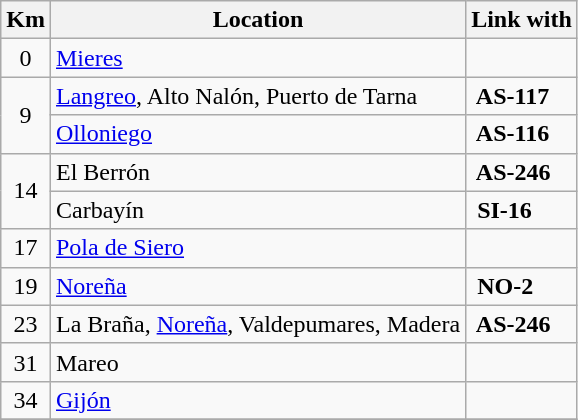<table class="wikitable">
<tr>
<th>Km</th>
<th>Location</th>
<th>Link with</th>
</tr>
<tr>
<td align="center">0</td>
<td><a href='#'>Mieres</a></td>
<td></td>
</tr>
<tr>
<td align="center" rowspan=2>9</td>
<td><a href='#'>Langreo</a>, Alto Nalón, Puerto de Tarna</td>
<td><span><strong> AS-117 </strong></span></td>
</tr>
<tr>
<td><a href='#'>Olloniego</a></td>
<td><span><strong> AS-116 </strong></span></td>
</tr>
<tr>
<td align="center" rowspan=2>14</td>
<td>El Berrón</td>
<td><span><strong> AS-246 </strong></span></td>
</tr>
<tr>
<td>Carbayín</td>
<td><span><strong> SI-16 </strong></span></td>
</tr>
<tr>
<td align="center">17</td>
<td><a href='#'>Pola de Siero</a></td>
<td></td>
</tr>
<tr>
<td align="center">19</td>
<td><a href='#'>Noreña</a></td>
<td><span><strong> NO-2 </strong></span></td>
</tr>
<tr>
<td align="center">23</td>
<td>La Braña, <a href='#'>Noreña</a>, Valdepumares, Madera</td>
<td><span><strong> AS-246 </strong></span></td>
</tr>
<tr>
<td align="center">31</td>
<td>Mareo</td>
<td></td>
</tr>
<tr>
<td align="center">34</td>
<td><a href='#'>Gijón</a></td>
<td></td>
</tr>
<tr>
</tr>
</table>
